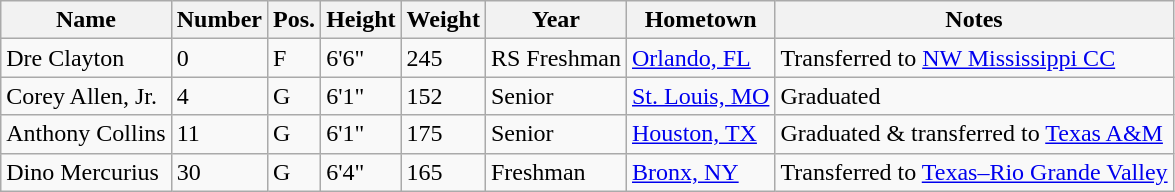<table class="wikitable sortable" border="1">
<tr>
<th>Name</th>
<th>Number</th>
<th>Pos.</th>
<th>Height</th>
<th>Weight</th>
<th>Year</th>
<th>Hometown</th>
<th class="unsortable">Notes</th>
</tr>
<tr>
<td>Dre Clayton</td>
<td>0</td>
<td>F</td>
<td>6'6"</td>
<td>245</td>
<td>RS Freshman</td>
<td><a href='#'>Orlando, FL</a></td>
<td>Transferred to <a href='#'>NW Mississippi CC</a></td>
</tr>
<tr>
<td>Corey Allen, Jr.</td>
<td>4</td>
<td>G</td>
<td>6'1"</td>
<td>152</td>
<td>Senior</td>
<td><a href='#'>St. Louis, MO</a></td>
<td>Graduated</td>
</tr>
<tr>
<td>Anthony Collins</td>
<td>11</td>
<td>G</td>
<td>6'1"</td>
<td>175</td>
<td>Senior</td>
<td><a href='#'>Houston, TX</a></td>
<td>Graduated & transferred to <a href='#'>Texas A&M</a></td>
</tr>
<tr>
<td>Dino Mercurius</td>
<td>30</td>
<td>G</td>
<td>6'4"</td>
<td>165</td>
<td>Freshman</td>
<td><a href='#'>Bronx, NY</a></td>
<td>Transferred to <a href='#'>Texas–Rio Grande Valley</a></td>
</tr>
</table>
